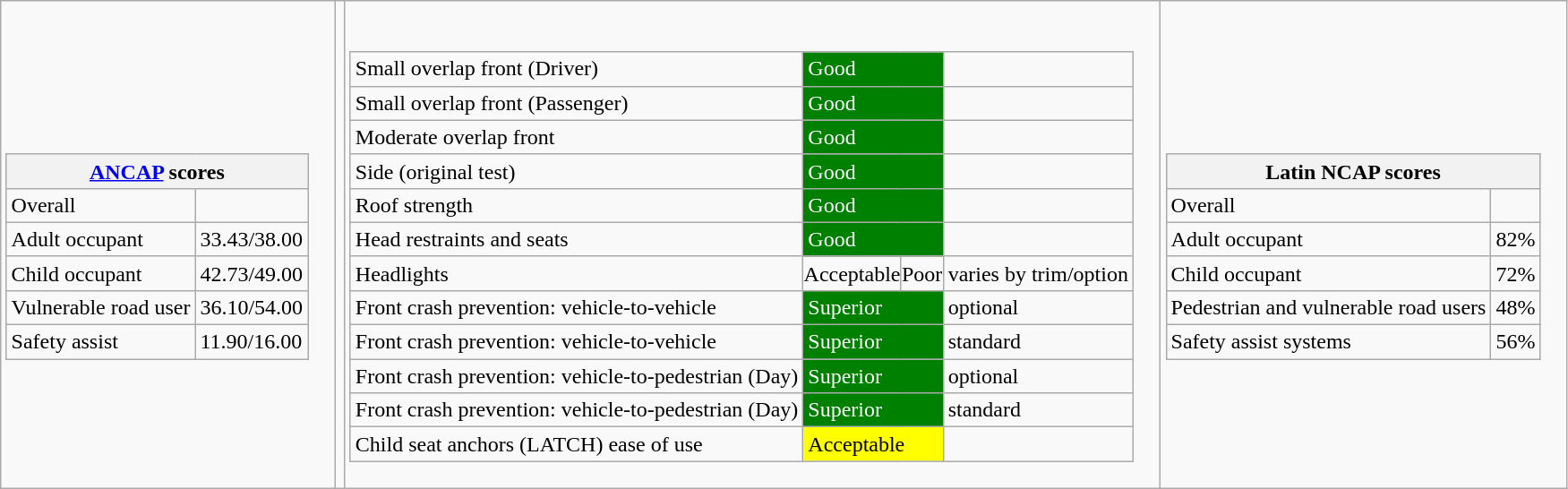<table class="wikitable">
<tr>
<td><br><table class="wikitable">
<tr>
<th colspan="2"><a href='#'>ANCAP</a> scores</th>
</tr>
<tr>
<td>Overall</td>
<td></td>
</tr>
<tr>
<td>Adult occupant</td>
<td>33.43/38.00</td>
</tr>
<tr>
<td>Child occupant</td>
<td>42.73/49.00</td>
</tr>
<tr>
<td>Vulnerable road user</td>
<td>36.10/54.00</td>
</tr>
<tr>
<td>Safety assist</td>
<td>11.90/16.00</td>
</tr>
</table>
</td>
<td></td>
<td><br><table class="wikitable">
<tr>
<td>Small overlap front (Driver)</td>
<td colspan="2" style="color:white;background: green">Good</td>
<td></td>
</tr>
<tr>
<td>Small overlap front (Passenger)</td>
<td colspan="2" style="color:white;background: green">Good</td>
<td></td>
</tr>
<tr>
<td>Moderate overlap front</td>
<td colspan="2" style="color:white;background: green">Good</td>
<td></td>
</tr>
<tr>
<td>Side (original test)</td>
<td colspan="2" style="color:white;background: green">Good</td>
<td></td>
</tr>
<tr>
<td>Roof strength</td>
<td colspan="2" style="color:white;background: green">Good</td>
<td></td>
</tr>
<tr>
<td>Head restraints and seats</td>
<td colspan="2" style="color:white;background: green">Good</td>
<td></td>
</tr>
<tr>
<td>Headlights</td>
<td style="margin:0;padding:0" style="background: yellow">Acceptable</td>
<td style="margin:0;padding:0" style="background: red">Poor</td>
<td>varies by trim/option</td>
</tr>
<tr>
<td>Front crash prevention: vehicle-to-vehicle</td>
<td colspan="2" style="color:white;background: green">Superior</td>
<td>optional</td>
</tr>
<tr>
<td>Front crash prevention: vehicle-to-vehicle</td>
<td colspan="2" style="color:white;background: green">Superior</td>
<td>standard</td>
</tr>
<tr>
<td>Front crash prevention: vehicle-to-pedestrian (Day)</td>
<td colspan="2" style="color:white;background: green">Superior</td>
<td>optional</td>
</tr>
<tr>
<td>Front crash prevention: vehicle-to-pedestrian (Day)</td>
<td colspan="2" style="color:white;background: green">Superior</td>
<td>standard</td>
</tr>
<tr>
<td>Child seat anchors (LATCH) ease of use</td>
<td colspan="2" style="background: yellow">Acceptable</td>
<td></td>
</tr>
</table>
</td>
<td><br><table class="wikitable">
<tr>
<th colspan="2">Latin NCAP scores</th>
</tr>
<tr>
<td>Overall</td>
<td></td>
</tr>
<tr>
<td>Adult occupant</td>
<td>82%</td>
</tr>
<tr>
<td>Child occupant</td>
<td>72%</td>
</tr>
<tr>
<td>Pedestrian and vulnerable road users</td>
<td>48%</td>
</tr>
<tr>
<td>Safety assist systems</td>
<td>56%</td>
</tr>
</table>
</td>
</tr>
</table>
